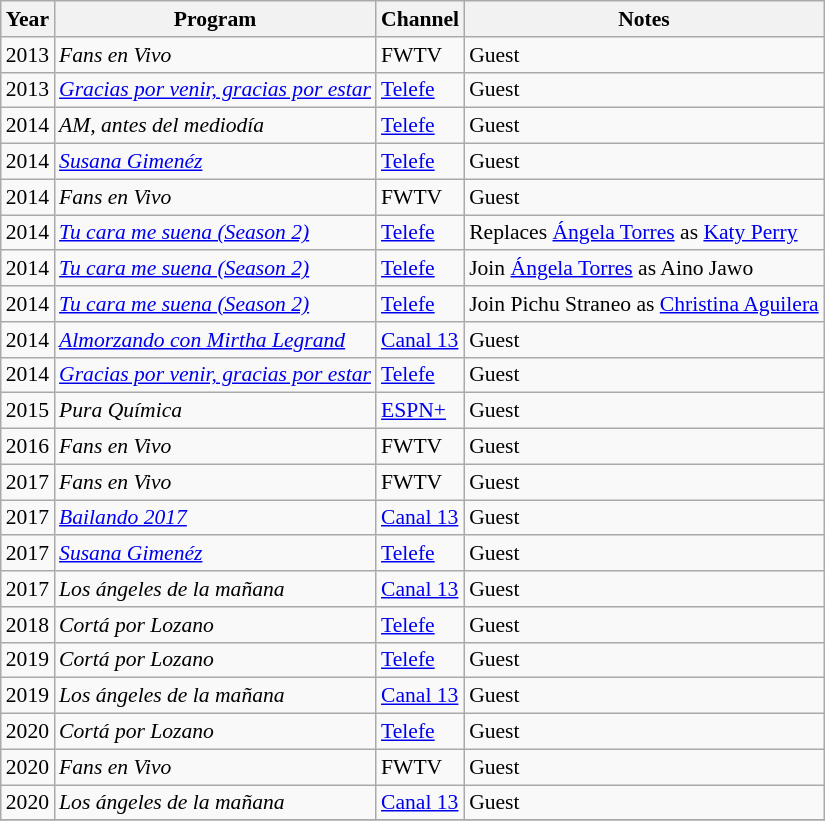<table class="wikitable" style="font-size: 90%;">
<tr>
<th>Year</th>
<th>Program</th>
<th>Channel</th>
<th>Notes</th>
</tr>
<tr>
<td>2013</td>
<td><em>Fans en Vivo</em></td>
<td>FWTV</td>
<td>Guest</td>
</tr>
<tr>
<td>2013</td>
<td><em><a href='#'>Gracias por venir, gracias por estar</a></em></td>
<td><a href='#'>Telefe</a></td>
<td>Guest</td>
</tr>
<tr>
<td>2014</td>
<td><em>AM, antes del mediodía</em></td>
<td><a href='#'>Telefe</a></td>
<td>Guest</td>
</tr>
<tr>
<td>2014</td>
<td><em><a href='#'>Susana Gimenéz</a></em></td>
<td><a href='#'>Telefe</a></td>
<td>Guest</td>
</tr>
<tr>
<td>2014</td>
<td><em>Fans en Vivo</em></td>
<td>FWTV</td>
<td>Guest</td>
</tr>
<tr>
<td>2014</td>
<td><em><a href='#'>Tu cara me suena (Season 2)</a></em></td>
<td><a href='#'>Telefe</a></td>
<td>Replaces <a href='#'>Ángela Torres</a> as <a href='#'>Katy Perry</a></td>
</tr>
<tr>
<td>2014</td>
<td><em><a href='#'>Tu cara me suena (Season 2)</a></em></td>
<td><a href='#'>Telefe</a></td>
<td>Join <a href='#'>Ángela Torres</a> as Aino Jawo</td>
</tr>
<tr>
<td>2014</td>
<td><em><a href='#'>Tu cara me suena (Season 2)</a></em></td>
<td><a href='#'>Telefe</a></td>
<td>Join Pichu Straneo as <a href='#'>Christina Aguilera</a></td>
</tr>
<tr>
<td>2014</td>
<td><em><a href='#'>Almorzando con Mirtha Legrand</a></em></td>
<td><a href='#'>Canal 13</a></td>
<td>Guest</td>
</tr>
<tr>
<td>2014</td>
<td><em><a href='#'>Gracias por venir, gracias por estar</a></em></td>
<td><a href='#'>Telefe</a></td>
<td>Guest</td>
</tr>
<tr>
<td>2015</td>
<td><em>Pura Química</em></td>
<td><a href='#'>ESPN+</a></td>
<td>Guest</td>
</tr>
<tr>
<td>2016</td>
<td><em>Fans en Vivo</em></td>
<td>FWTV</td>
<td>Guest</td>
</tr>
<tr>
<td>2017</td>
<td><em>Fans en Vivo</em></td>
<td>FWTV</td>
<td>Guest</td>
</tr>
<tr>
<td>2017</td>
<td><em><a href='#'>Bailando 2017</a></em></td>
<td><a href='#'>Canal 13</a></td>
<td>Guest</td>
</tr>
<tr>
<td>2017</td>
<td><em><a href='#'>Susana Gimenéz</a></em></td>
<td><a href='#'>Telefe</a></td>
<td>Guest</td>
</tr>
<tr>
<td>2017</td>
<td><em>Los ángeles de la mañana</em></td>
<td><a href='#'>Canal 13</a></td>
<td>Guest</td>
</tr>
<tr>
<td>2018</td>
<td><em>Cortá por Lozano</em></td>
<td><a href='#'>Telefe</a></td>
<td>Guest</td>
</tr>
<tr>
<td>2019</td>
<td><em>Cortá por Lozano</em></td>
<td><a href='#'>Telefe</a></td>
<td>Guest</td>
</tr>
<tr>
<td>2019</td>
<td><em>Los ángeles de la mañana</em></td>
<td><a href='#'>Canal 13</a></td>
<td>Guest</td>
</tr>
<tr>
<td>2020</td>
<td><em>Cortá por Lozano</em></td>
<td><a href='#'>Telefe</a></td>
<td>Guest</td>
</tr>
<tr>
<td>2020</td>
<td><em>Fans en Vivo</em></td>
<td>FWTV</td>
<td>Guest</td>
</tr>
<tr>
<td>2020</td>
<td><em>Los ángeles de la mañana</em></td>
<td><a href='#'>Canal 13</a></td>
<td>Guest</td>
</tr>
<tr>
</tr>
</table>
